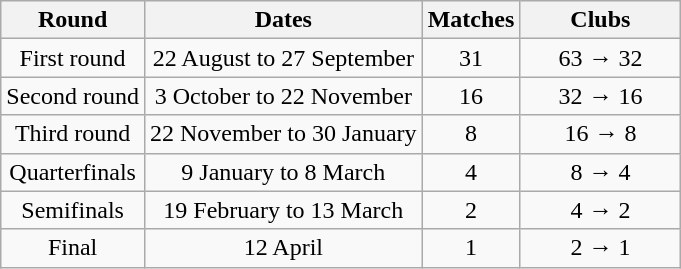<table class="wikitable">
<tr>
<th>Round</th>
<th>Dates</th>
<th>Matches</th>
<th width=100>Clubs</th>
</tr>
<tr align=center>
<td>First round</td>
<td>22 August to 27 September</td>
<td>31</td>
<td>63 → 32</td>
</tr>
<tr align=center>
<td>Second round</td>
<td>3 October to 22 November</td>
<td>16</td>
<td>32 → 16</td>
</tr>
<tr align=center>
<td>Third round</td>
<td>22 November to 30 January</td>
<td>8</td>
<td>16 → 8</td>
</tr>
<tr align=center>
<td>Quarterfinals</td>
<td>9 January to 8 March</td>
<td>4</td>
<td>8 → 4</td>
</tr>
<tr align=center>
<td>Semifinals</td>
<td>19 February to 13 March</td>
<td>2</td>
<td>4 → 2</td>
</tr>
<tr align=center>
<td>Final</td>
<td>12 April</td>
<td>1</td>
<td>2 → 1</td>
</tr>
</table>
